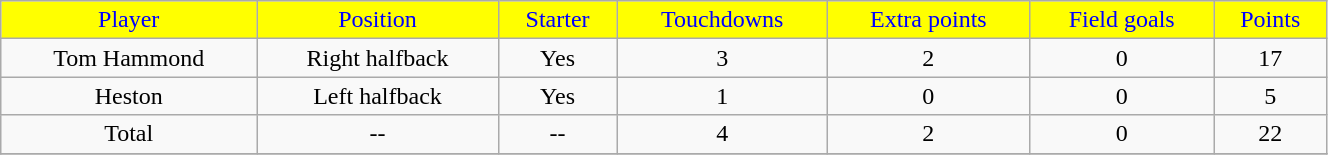<table class="wikitable" width="70%">
<tr align="center"  style="background:yellow;color:blue;">
<td>Player</td>
<td>Position</td>
<td>Starter</td>
<td>Touchdowns</td>
<td>Extra points</td>
<td>Field goals</td>
<td>Points</td>
</tr>
<tr align="center" bgcolor="">
<td>Tom Hammond</td>
<td>Right halfback</td>
<td>Yes</td>
<td>3</td>
<td>2</td>
<td>0</td>
<td>17</td>
</tr>
<tr align="center" bgcolor="">
<td>Heston</td>
<td>Left halfback</td>
<td>Yes</td>
<td>1</td>
<td>0</td>
<td>0</td>
<td>5</td>
</tr>
<tr align="center" bgcolor="">
<td>Total</td>
<td>--</td>
<td>--</td>
<td>4</td>
<td>2</td>
<td>0</td>
<td>22</td>
</tr>
<tr align="center" bgcolor="">
</tr>
</table>
